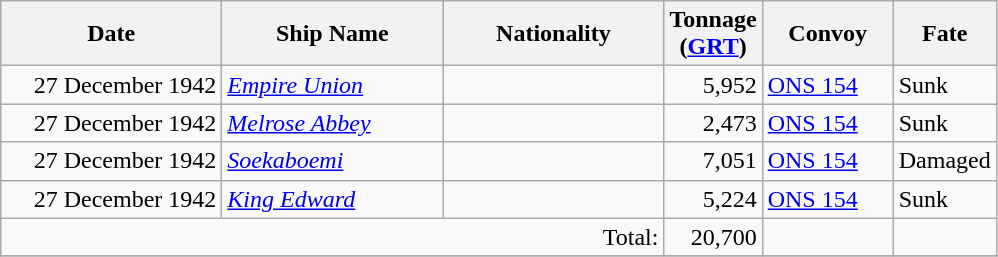<table class="wikitable sortable">
<tr>
<th width="140px">Date</th>
<th width="140px">Ship Name</th>
<th width="140px">Nationality</th>
<th width="25px">Tonnage<br>(<a href='#'>GRT</a>)</th>
<th width="80px">Convoy</th>
<th width="50px">Fate</th>
</tr>
<tr>
<td align="right">27 December 1942</td>
<td align="left"><em><a href='#'>Empire Union</a></em></td>
<td align="left"></td>
<td align="right">5,952</td>
<td align="left"><a href='#'>ONS 154</a></td>
<td align="left">Sunk</td>
</tr>
<tr>
<td align="right">27 December 1942</td>
<td align="left"><em><a href='#'>Melrose Abbey</a></em></td>
<td align="left"></td>
<td align="right">2,473</td>
<td align="left"><a href='#'>ONS 154</a></td>
<td align="left">Sunk</td>
</tr>
<tr>
<td align="right">27 December 1942</td>
<td align="left"><em><a href='#'>Soekaboemi</a></em></td>
<td align="left"></td>
<td align="right">7,051</td>
<td align="left"><a href='#'>ONS 154</a></td>
<td align="left">Damaged</td>
</tr>
<tr>
<td align="right">27 December 1942</td>
<td align="left"><em><a href='#'>King Edward</a></em></td>
<td align="left"></td>
<td align="right">5,224</td>
<td align="left"><a href='#'>ONS 154</a></td>
<td align="left">Sunk</td>
</tr>
<tr>
<td colspan="3" align="right">Total:</td>
<td align="right">20,700</td>
<td></td>
<td></td>
</tr>
<tr>
</tr>
</table>
